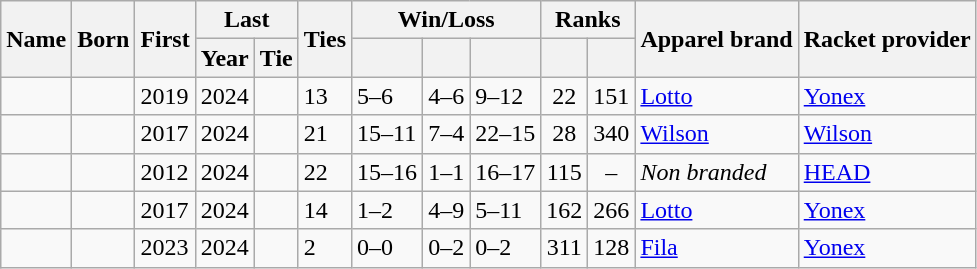<table class="wikitable sortable">
<tr style="text-align:center;">
<th rowspan=2>Name</th>
<th rowspan=2>Born</th>
<th rowspan=2>First</th>
<th colspan=2>Last</th>
<th rowspan=2>Ties</th>
<th class="unsortable" colspan=3>Win/Loss</th>
<th class="unsortable" colspan=2>Ranks</th>
<th rowspan=2>Apparel brand</th>
<th rowspan=2>Racket provider</th>
</tr>
<tr>
<th>Year</th>
<th>Tie</th>
<th></th>
<th></th>
<th></th>
<th></th>
<th></th>
</tr>
<tr>
<td></td>
<td></td>
<td>2019</td>
<td>2024</td>
<td></td>
<td>13</td>
<td>5–6</td>
<td>4–6</td>
<td>9–12</td>
<td style="text-align:center;">22</td>
<td style="text-align:center;">151</td>
<td> <a href='#'>Lotto</a></td>
<td> <a href='#'>Yonex</a></td>
</tr>
<tr>
<td></td>
<td></td>
<td>2017</td>
<td>2024</td>
<td></td>
<td>21</td>
<td>15–11</td>
<td>7–4</td>
<td>22–15</td>
<td style="text-align:center;">28</td>
<td style="text-align:center;">340</td>
<td> <a href='#'>Wilson</a></td>
<td> <a href='#'>Wilson</a></td>
</tr>
<tr>
<td></td>
<td></td>
<td>2012</td>
<td>2024</td>
<td></td>
<td>22</td>
<td>15–16</td>
<td>1–1</td>
<td>16–17</td>
<td style="text-align:center;">115</td>
<td style="text-align:center;">–</td>
<td><em>Non branded</em></td>
<td> <a href='#'>HEAD</a></td>
</tr>
<tr>
<td></td>
<td></td>
<td>2017</td>
<td>2024</td>
<td></td>
<td>14</td>
<td>1–2</td>
<td>4–9</td>
<td>5–11</td>
<td style="text-align:center;">162</td>
<td style="text-align:center;">266</td>
<td> <a href='#'>Lotto</a></td>
<td> <a href='#'>Yonex</a></td>
</tr>
<tr>
<td></td>
<td></td>
<td>2023</td>
<td>2024</td>
<td></td>
<td>2</td>
<td>0–0</td>
<td>0–2</td>
<td>0–2</td>
<td style="text-align:center;">311</td>
<td style="text-align:center;">128</td>
<td> <a href='#'>Fila</a></td>
<td> <a href='#'>Yonex</a></td>
</tr>
</table>
